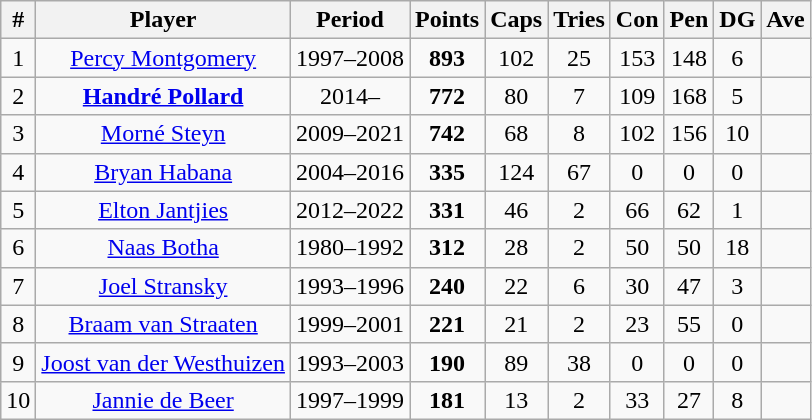<table class="wikitable sortable mw-collapsible" style="text-align:center;">
<tr>
<th>#</th>
<th>Player</th>
<th>Period</th>
<th>Points</th>
<th>Caps</th>
<th>Tries</th>
<th>Con</th>
<th>Pen</th>
<th>DG</th>
<th>Ave</th>
</tr>
<tr>
<td>1</td>
<td><a href='#'>Percy Montgomery</a></td>
<td>1997–2008</td>
<td><strong>893</strong></td>
<td>102</td>
<td>25</td>
<td>153</td>
<td>148</td>
<td>6</td>
<td></td>
</tr>
<tr>
<td>2</td>
<td><strong><a href='#'>Handré Pollard</a></strong></td>
<td>2014–</td>
<td><strong>772</strong></td>
<td>80</td>
<td>7</td>
<td>109</td>
<td>168</td>
<td>5</td>
<td></td>
</tr>
<tr>
<td>3</td>
<td><a href='#'>Morné Steyn</a></td>
<td>2009–2021</td>
<td><strong>742</strong></td>
<td>68</td>
<td>8</td>
<td>102</td>
<td>156</td>
<td>10</td>
<td></td>
</tr>
<tr>
<td>4</td>
<td><a href='#'>Bryan Habana</a></td>
<td>2004–2016</td>
<td><strong>335</strong></td>
<td>124</td>
<td>67</td>
<td>0</td>
<td>0</td>
<td>0</td>
<td></td>
</tr>
<tr>
<td>5</td>
<td><a href='#'>Elton Jantjies</a></td>
<td>2012–2022</td>
<td><strong>331</strong></td>
<td>46</td>
<td>2</td>
<td>66</td>
<td>62</td>
<td>1</td>
<td></td>
</tr>
<tr>
<td>6</td>
<td><a href='#'>Naas Botha</a></td>
<td>1980–1992</td>
<td><strong>312</strong></td>
<td>28</td>
<td>2</td>
<td>50</td>
<td>50</td>
<td>18</td>
<td></td>
</tr>
<tr>
<td>7</td>
<td><a href='#'>Joel Stransky</a></td>
<td>1993–1996</td>
<td><strong>240</strong></td>
<td>22</td>
<td>6</td>
<td>30</td>
<td>47</td>
<td>3</td>
<td></td>
</tr>
<tr>
<td>8</td>
<td><a href='#'>Braam van Straaten</a></td>
<td>1999–2001</td>
<td><strong>221</strong></td>
<td>21</td>
<td>2</td>
<td>23</td>
<td>55</td>
<td>0</td>
<td></td>
</tr>
<tr>
<td>9</td>
<td><a href='#'>Joost van der Westhuizen</a></td>
<td>1993–2003</td>
<td><strong>190</strong></td>
<td>89</td>
<td>38</td>
<td>0</td>
<td>0</td>
<td>0</td>
<td></td>
</tr>
<tr>
<td>10</td>
<td><a href='#'>Jannie de Beer</a></td>
<td>1997–1999</td>
<td><strong>181</strong></td>
<td>13</td>
<td>2</td>
<td>33</td>
<td>27</td>
<td>8</td>
<td></td>
</tr>
</table>
